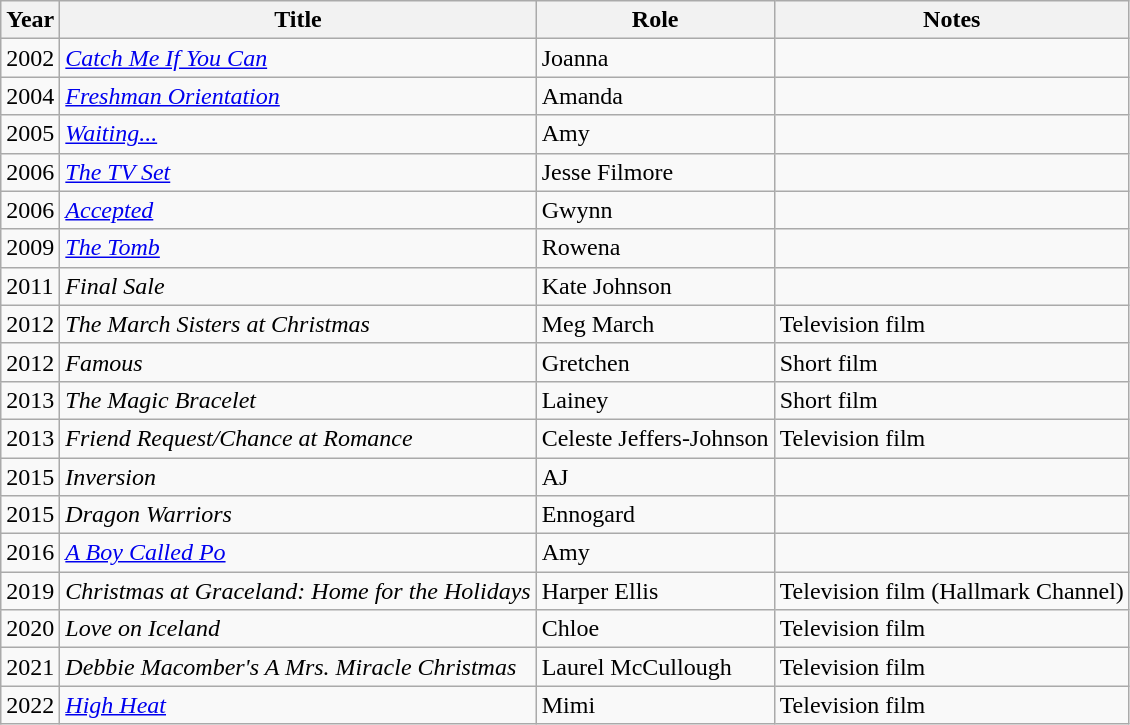<table class="wikitable sortable">
<tr>
<th>Year</th>
<th>Title</th>
<th>Role</th>
<th class="unsortable">Notes</th>
</tr>
<tr>
<td>2002</td>
<td><em><a href='#'>Catch Me If You Can</a></em></td>
<td>Joanna</td>
<td></td>
</tr>
<tr>
<td>2004</td>
<td><em><a href='#'>Freshman Orientation</a></em></td>
<td>Amanda</td>
<td></td>
</tr>
<tr>
<td>2005</td>
<td><em><a href='#'>Waiting...</a></em></td>
<td>Amy</td>
<td></td>
</tr>
<tr>
<td>2006</td>
<td><em><a href='#'>The TV Set</a></em></td>
<td>Jesse Filmore</td>
<td></td>
</tr>
<tr>
<td>2006</td>
<td><em><a href='#'>Accepted</a></em></td>
<td>Gwynn</td>
<td></td>
</tr>
<tr>
<td>2009</td>
<td><em><a href='#'>The Tomb</a></em></td>
<td>Rowena</td>
<td></td>
</tr>
<tr>
<td>2011</td>
<td><em>Final Sale</em></td>
<td>Kate Johnson</td>
<td></td>
</tr>
<tr>
<td>2012</td>
<td><em>The March Sisters at Christmas</em></td>
<td>Meg March</td>
<td>Television film</td>
</tr>
<tr>
<td>2012</td>
<td><em>Famous</em></td>
<td>Gretchen</td>
<td>Short film</td>
</tr>
<tr>
<td>2013</td>
<td><em>The Magic Bracelet</em></td>
<td>Lainey</td>
<td>Short film</td>
</tr>
<tr>
<td>2013</td>
<td><em>Friend Request/Chance at Romance</em></td>
<td>Celeste Jeffers-Johnson</td>
<td>Television film</td>
</tr>
<tr>
<td>2015</td>
<td><em>Inversion</em></td>
<td>AJ</td>
<td></td>
</tr>
<tr>
<td>2015</td>
<td><em>Dragon Warriors</em></td>
<td>Ennogard</td>
<td></td>
</tr>
<tr>
<td>2016</td>
<td><em><a href='#'>A Boy Called Po</a></em></td>
<td>Amy</td>
<td></td>
</tr>
<tr>
<td>2019</td>
<td><em>Christmas at Graceland: Home for the Holidays</em></td>
<td>Harper Ellis</td>
<td>Television film (Hallmark Channel)</td>
</tr>
<tr>
<td>2020</td>
<td><em>Love on Iceland</em></td>
<td>Chloe</td>
<td>Television film</td>
</tr>
<tr>
<td>2021</td>
<td><em>Debbie Macomber's A Mrs. Miracle Christmas</em></td>
<td>Laurel McCullough</td>
<td>Television film</td>
</tr>
<tr>
<td>2022</td>
<td><em><a href='#'>High Heat</a></em></td>
<td>Mimi</td>
<td>Television film</td>
</tr>
</table>
